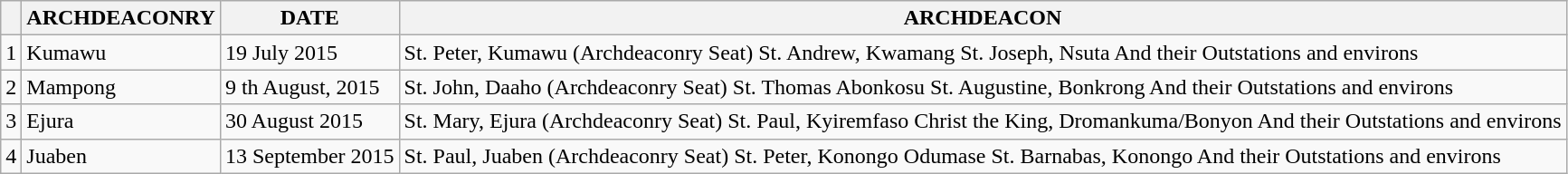<table class="wikitable">
<tr>
<th></th>
<th>ARCHDEACONRY</th>
<th>DATE</th>
<th>ARCHDEACON</th>
</tr>
<tr>
<td>1</td>
<td>Kumawu</td>
<td>19 July 2015</td>
<td>St. Peter, Kumawu (Archdeaconry Seat) St. Andrew, Kwamang St. Joseph, Nsuta And their Outstations and environs</td>
</tr>
<tr>
<td>2</td>
<td>Mampong</td>
<td>9 th August, 2015</td>
<td>St. John, Daaho (Archdeaconry Seat) St. Thomas Abonkosu St. Augustine, Bonkrong And their Outstations and environs</td>
</tr>
<tr>
<td>3</td>
<td>Ejura</td>
<td>30 August 2015</td>
<td>St. Mary, Ejura (Archdeaconry Seat) St. Paul, Kyiremfaso Christ the King, Dromankuma/Bonyon And their Outstations and environs</td>
</tr>
<tr>
<td>4</td>
<td>Juaben</td>
<td>13 September 2015</td>
<td>St. Paul, Juaben (Archdeaconry Seat) St. Peter, Konongo Odumase St. Barnabas, Konongo And their Outstations and environs</td>
</tr>
</table>
